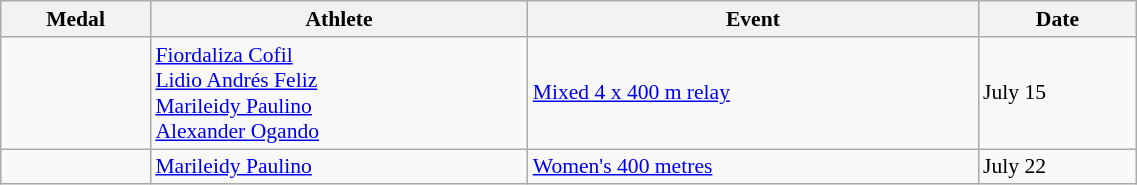<table class=wikitable style=font-size:90% width=60%>
<tr>
<th>Medal</th>
<th>Athlete</th>
<th>Event</th>
<th>Date</th>
</tr>
<tr>
<td></td>
<td><a href='#'>Fiordaliza Cofil</a><br><a href='#'>Lidio Andrés Feliz</a><br><a href='#'>Marileidy Paulino</a><br><a href='#'>Alexander Ogando</a></td>
<td><a href='#'>Mixed 4 x 400 m relay</a></td>
<td>July 15</td>
</tr>
<tr>
<td></td>
<td><a href='#'>Marileidy Paulino</a></td>
<td><a href='#'>Women's 400 metres</a></td>
<td>July 22</td>
</tr>
</table>
